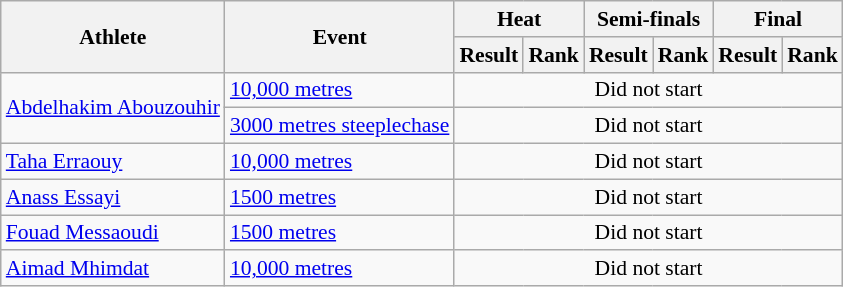<table class="wikitable" style="font-size:90%; text-align:center">
<tr>
<th rowspan="2">Athlete</th>
<th rowspan="2">Event</th>
<th colspan="2">Heat</th>
<th colspan="2">Semi-finals</th>
<th colspan="2">Final</th>
</tr>
<tr>
<th>Result</th>
<th>Rank</th>
<th>Result</th>
<th>Rank</th>
<th>Result</th>
<th>Rank</th>
</tr>
<tr>
<td align="left" rowspan=2><a href='#'>Abdelhakim Abouzouhir</a></td>
<td align="left"><a href='#'>10,000 metres</a></td>
<td colspan="6">Did not start</td>
</tr>
<tr>
<td align="left"><a href='#'>3000 metres steeplechase</a></td>
<td colspan="6">Did not start</td>
</tr>
<tr>
<td align="left"><a href='#'>Taha Erraouy</a></td>
<td align="left"><a href='#'>10,000 metres</a></td>
<td colspan="6">Did not start</td>
</tr>
<tr>
<td align="left"><a href='#'>Anass Essayi</a></td>
<td align="left"><a href='#'>1500 metres</a></td>
<td colspan="6">Did not start</td>
</tr>
<tr>
<td align="left"><a href='#'>Fouad Messaoudi</a></td>
<td align="left"><a href='#'>1500 metres</a></td>
<td colspan="6">Did not start</td>
</tr>
<tr>
<td align="left"><a href='#'>Aimad Mhimdat</a></td>
<td align="left"><a href='#'>10,000 metres</a></td>
<td colspan="6">Did not start</td>
</tr>
</table>
